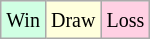<table class="wikitable">
<tr>
<td style="background:#d0ffe3;"><small>Win</small></td>
<td style="background:#ffffdd;"><small>Draw</small></td>
<td style="background:#ffd0e3;"><small>Loss</small></td>
</tr>
</table>
